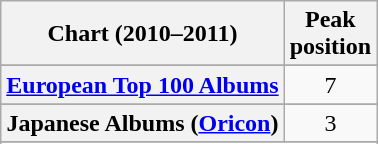<table class="wikitable sortable plainrowheaders">
<tr>
<th>Chart (2010–2011)</th>
<th>Peak<br>position</th>
</tr>
<tr>
</tr>
<tr>
</tr>
<tr>
</tr>
<tr>
</tr>
<tr>
</tr>
<tr>
</tr>
<tr>
</tr>
<tr>
<th scope="row"><a href='#'>European Top 100 Albums</a></th>
<td style="text-align:center;">7</td>
</tr>
<tr>
</tr>
<tr>
</tr>
<tr>
</tr>
<tr>
</tr>
<tr>
</tr>
<tr>
</tr>
<tr>
</tr>
<tr>
<th scope="row">Japanese Albums (<a href='#'>Oricon</a>)</th>
<td style="text-align:center;">3</td>
</tr>
<tr>
</tr>
<tr>
</tr>
<tr>
</tr>
<tr>
</tr>
<tr>
</tr>
<tr>
</tr>
<tr>
</tr>
<tr>
</tr>
<tr>
</tr>
<tr>
</tr>
</table>
